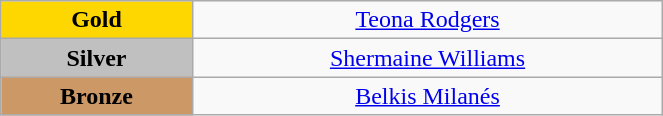<table class="wikitable" style="text-align:center; " width="35%">
<tr>
<td bgcolor="gold"><strong>Gold</strong></td>
<td><a href='#'>Teona Rodgers</a><br>  <small><em></em></small></td>
</tr>
<tr>
<td bgcolor="silver"><strong>Silver</strong></td>
<td><a href='#'>Shermaine Williams</a><br>  <small><em></em></small></td>
</tr>
<tr>
<td bgcolor="CC9966"><strong>Bronze</strong></td>
<td><a href='#'>Belkis Milanés</a><br>  <small><em></em></small></td>
</tr>
</table>
